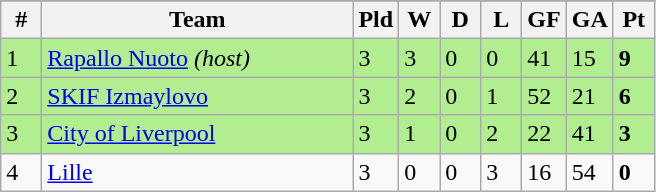<table class=wikitable>
<tr align=center>
</tr>
<tr>
<th width=20>#</th>
<th width=200>Team</th>
<th width=20>Pld</th>
<th width=20>W</th>
<th width=20>D</th>
<th width=20>L</th>
<th width=20>GF</th>
<th width=20>GA</th>
<th width=20>Pt</th>
</tr>
<tr bgcolor=B0EE90>
<td>1</td>
<td align="left"> <a href='#'>Rapallo Nuoto</a> <em>(host)</em></td>
<td>3</td>
<td>3</td>
<td>0</td>
<td>0</td>
<td>41</td>
<td>15</td>
<td><strong>9</strong></td>
</tr>
<tr bgcolor=B0EE90>
<td>2</td>
<td align="left"> <a href='#'>SKIF Izmaylovo</a></td>
<td>3</td>
<td>2</td>
<td>0</td>
<td>1</td>
<td>52</td>
<td>21</td>
<td><strong>6</strong></td>
</tr>
<tr bgcolor=B0EE90>
<td>3</td>
<td align="left"> <a href='#'>City of Liverpool</a></td>
<td>3</td>
<td>1</td>
<td>0</td>
<td>2</td>
<td>22</td>
<td>41</td>
<td><strong>3</strong></td>
</tr>
<tr bgcolor=>
<td>4</td>
<td align="left"> <a href='#'>Lille</a></td>
<td>3</td>
<td>0</td>
<td>0</td>
<td>3</td>
<td>16</td>
<td>54</td>
<td><strong>0</strong></td>
</tr>
</table>
